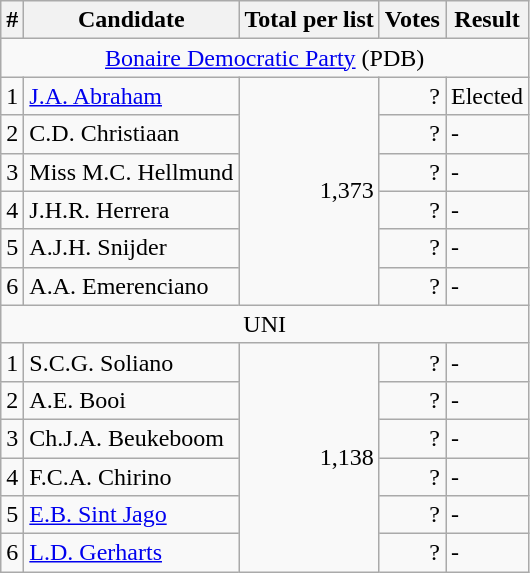<table class="wikitable">
<tr>
<th>#</th>
<th>Candidate</th>
<th>Total per list</th>
<th>Votes</th>
<th>Result</th>
</tr>
<tr>
<td Colspan = "5" style="text-align:center;"><a href='#'>Bonaire Democratic Party</a> (PDB)</td>
</tr>
<tr>
<td>1</td>
<td><a href='#'>J.A. Abraham</a></td>
<td Rowspan="6" style="text-align:right">1,373</td>
<td style="text-align:right">?</td>
<td>Elected</td>
</tr>
<tr>
<td>2</td>
<td>C.D. Christiaan</td>
<td style="text-align:right">?</td>
<td>-</td>
</tr>
<tr>
<td>3</td>
<td>Miss M.C. Hellmund</td>
<td style="text-align:right">?</td>
<td>-</td>
</tr>
<tr>
<td>4</td>
<td>J.H.R. Herrera</td>
<td style="text-align:right">?</td>
<td>-</td>
</tr>
<tr>
<td>5</td>
<td>A.J.H. Snijder</td>
<td style="text-align:right">?</td>
<td>-</td>
</tr>
<tr>
<td>6</td>
<td>A.A. Emerenciano</td>
<td style="text-align:right">?</td>
<td>-</td>
</tr>
<tr>
<td Colspan = "5" style="text-align:center;">UNI</td>
</tr>
<tr>
<td>1</td>
<td>S.C.G. Soliano</td>
<td Rowspan="6" style="text-align:right">1,138</td>
<td style="text-align:right">?</td>
<td>-</td>
</tr>
<tr>
<td>2</td>
<td>A.E. Booi</td>
<td style="text-align:right">?</td>
<td>-</td>
</tr>
<tr>
<td>3</td>
<td>Ch.J.A. Beukeboom</td>
<td style="text-align:right">?</td>
<td>-</td>
</tr>
<tr>
<td>4</td>
<td>F.C.A. Chirino</td>
<td style="text-align:right">?</td>
<td>-</td>
</tr>
<tr>
<td>5</td>
<td><a href='#'>E.B. Sint Jago</a></td>
<td style="text-align:right">?</td>
<td>-</td>
</tr>
<tr>
<td>6</td>
<td><a href='#'>L.D. Gerharts</a></td>
<td style="text-align:right">?</td>
<td>-</td>
</tr>
</table>
